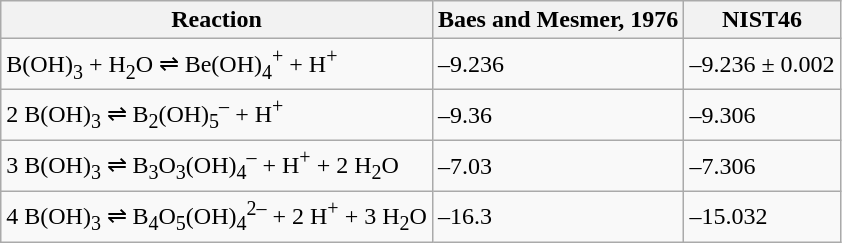<table class="wikitable">
<tr>
<th>Reaction</th>
<th>Baes and Mesmer, 1976</th>
<th>NIST46</th>
</tr>
<tr>
<td>B(OH)<sub>3</sub> + H<sub>2</sub>O ⇌ Be(OH)<sub>4</sub><sup>+</sup> + H<sup>+</sup></td>
<td>–9.236</td>
<td>–9.236 ± 0.002</td>
</tr>
<tr>
<td>2 B(OH)<sub>3</sub> ⇌ B<sub>2</sub>(OH)<sub>5</sub><sup>–</sup> + H<sup>+</sup></td>
<td>–9.36</td>
<td>–9.306</td>
</tr>
<tr>
<td>3 B(OH)<sub>3</sub> ⇌ B<sub>3</sub>O<sub>3</sub>(OH)<sub>4</sub><sup>–</sup> + H<sup>+</sup> + 2 H<sub>2</sub>O</td>
<td>–7.03</td>
<td>–7.306</td>
</tr>
<tr>
<td>4 B(OH)<sub>3</sub> ⇌ B<sub>4</sub>O<sub>5</sub>(OH)<sub>4</sub><sup>2–</sup> + 2 H<sup>+</sup> + 3 H<sub>2</sub>O</td>
<td>–16.3</td>
<td>–15.032</td>
</tr>
</table>
